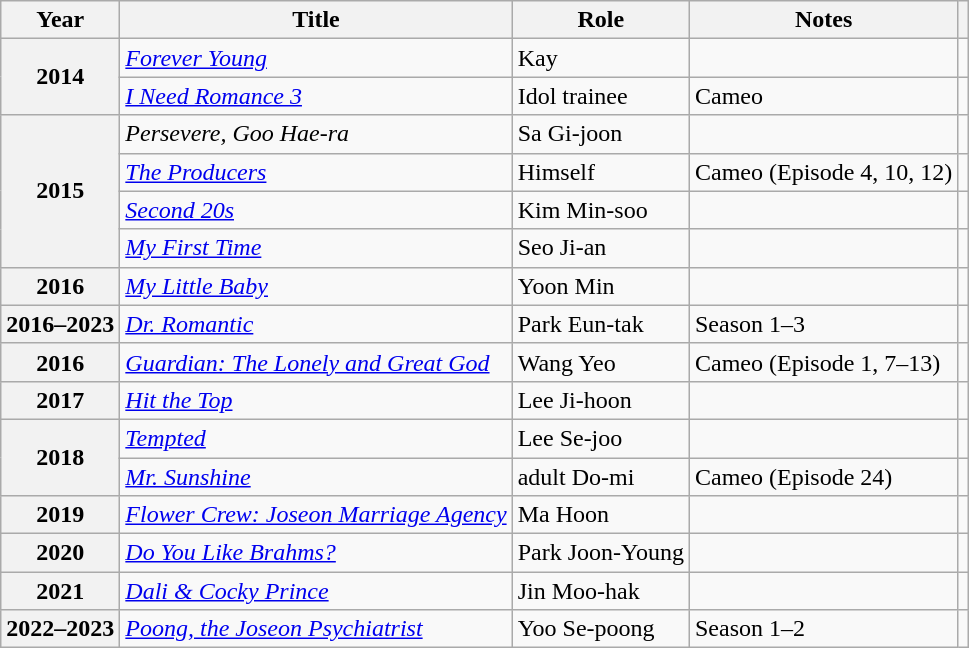<table class="wikitable sortable plainrowheaders">
<tr>
<th scope="col">Year</th>
<th scope="col">Title</th>
<th scope="col">Role</th>
<th scope="col">Notes</th>
<th scope="col" class="unsortable"></th>
</tr>
<tr>
<th scope="row" rowspan="2">2014</th>
<td><em><a href='#'>Forever Young</a></em></td>
<td>Kay</td>
<td></td>
<td style="text-align:center"></td>
</tr>
<tr>
<td><em><a href='#'>I Need Romance 3</a></em></td>
<td>Idol trainee</td>
<td>Cameo</td>
<td style="text-align:center"></td>
</tr>
<tr>
<th scope="row" rowspan="4">2015</th>
<td><em>Persevere, Goo Hae-ra</em></td>
<td>Sa Gi-joon</td>
<td></td>
<td style="text-align:center"></td>
</tr>
<tr>
<td><em><a href='#'>The Producers</a></em></td>
<td>Himself</td>
<td>Cameo (Episode 4, 10, 12)</td>
<td style="text-align:center"></td>
</tr>
<tr>
<td><em><a href='#'>Second 20s</a></em></td>
<td>Kim Min-soo</td>
<td></td>
<td style="text-align:center"></td>
</tr>
<tr>
<td><em><a href='#'>My First Time</a></em></td>
<td>Seo Ji-an</td>
<td></td>
<td style="text-align:center"></td>
</tr>
<tr>
<th scope="row">2016</th>
<td><em><a href='#'>My Little Baby</a></em></td>
<td>Yoon Min</td>
<td></td>
<td style="text-align:center"></td>
</tr>
<tr>
<th scope="row">2016–2023</th>
<td><em><a href='#'>Dr. Romantic</a></em></td>
<td>Park Eun-tak</td>
<td>Season 1–3</td>
<td style="text-align:center"></td>
</tr>
<tr>
<th scope="row">2016</th>
<td><em><a href='#'>Guardian: The Lonely and Great God</a></em></td>
<td>Wang Yeo</td>
<td>Cameo (Episode 1, 7–13)</td>
<td style="text-align:center"></td>
</tr>
<tr>
<th scope="row">2017</th>
<td><em><a href='#'>Hit the Top</a></em></td>
<td>Lee Ji-hoon</td>
<td></td>
<td style="text-align:center"></td>
</tr>
<tr>
<th scope="row" rowspan="2">2018</th>
<td><em><a href='#'>Tempted</a></em></td>
<td>Lee Se-joo</td>
<td></td>
<td style="text-align:center"></td>
</tr>
<tr>
<td><em><a href='#'>Mr. Sunshine</a></em></td>
<td>adult Do-mi</td>
<td>Cameo (Episode 24)</td>
<td style="text-align:center"></td>
</tr>
<tr>
<th scope="row">2019</th>
<td><em><a href='#'>Flower Crew: Joseon Marriage Agency</a></em></td>
<td>Ma Hoon</td>
<td></td>
<td style="text-align:center"></td>
</tr>
<tr>
<th scope="row">2020</th>
<td><em><a href='#'>Do You Like Brahms?</a></em></td>
<td>Park Joon-Young</td>
<td></td>
<td style="text-align:center"></td>
</tr>
<tr>
<th scope="row">2021</th>
<td><em><a href='#'>Dali & Cocky Prince</a></em></td>
<td>Jin Moo-hak</td>
<td></td>
<td style="text-align:center"></td>
</tr>
<tr>
<th scope="row">2022–2023</th>
<td><em><a href='#'>Poong, the Joseon Psychiatrist</a></em></td>
<td>Yoo Se-poong</td>
<td>Season 1–2</td>
<td style="text-align:center"></td>
</tr>
</table>
